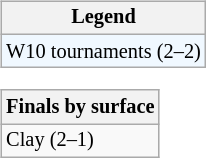<table>
<tr valign=top>
<td><br><table class="wikitable" style="font-size:85%;">
<tr>
<th>Legend</th>
</tr>
<tr style="background:#f0f8ff;">
<td>W10 tournaments (2–2)</td>
</tr>
</table>
<table class="wikitable" style="font-size:85%;">
<tr>
<th>Finals by surface</th>
</tr>
<tr>
<td>Clay (2–1)</td>
</tr>
</table>
</td>
</tr>
</table>
